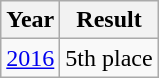<table class="wikitable">
<tr>
<th>Year</th>
<th>Result</th>
</tr>
<tr>
<td><a href='#'>2016</a></td>
<td>5th place</td>
</tr>
</table>
